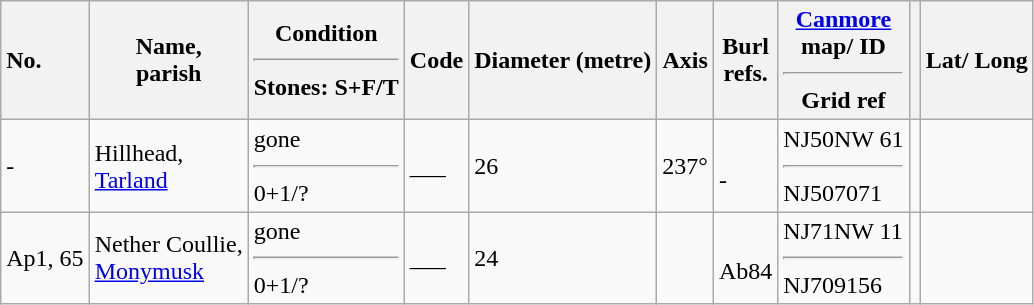<table class="wikitable sortable">
<tr>
<th style="text-align: left;" class="unsortable">No.</th>
<th>Name,<br>parish<br></th>
<th>Condition<hr>Stones: S+F/T<br></th>
<th class="unsortable">Code<br></th>
<th>Diameter (metre)<br></th>
<th>Axis<br></th>
<th class="unsortable">Burl<br>refs.<br></th>
<th><a href='#'>Canmore</a><br>map/ ID<hr>Grid ref</th>
<th style="text-align: left;" class="unsortable"></th>
<th>Lat/ Long<br></th>
</tr>
<tr>
<td>-</td>
<td>Hillhead,<br><a href='#'>Tarland</a></td>
<td data-sort-value="4">gone<hr>0+1/?</td>
<td>___</td>
<td>26</td>
<td>237°</td>
<td><br>-</td>
<td>NJ50NW 61<br><hr>NJ507071</td>
<td></td>
<td></td>
</tr>
<tr>
<td>Ap1, 65</td>
<td>Nether Coullie,<br><a href='#'>Monymusk</a></td>
<td data-sort-value="4">gone<hr>0+1/?</td>
<td>___</td>
<td>24</td>
<td></td>
<td><br>Ab84</td>
<td>NJ71NW 11<br><hr>NJ709156</td>
<td></td>
<td></td>
</tr>
</table>
